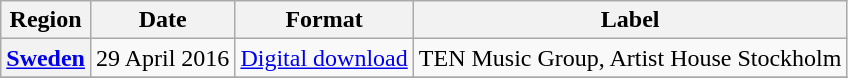<table class="wikitable sortable plainrowheaders">
<tr>
<th scope="col">Region</th>
<th scope="col">Date</th>
<th scope="col">Format</th>
<th scope="col">Label</th>
</tr>
<tr>
<th scope="row"><a href='#'>Sweden</a></th>
<td>29 April 2016</td>
<td><a href='#'>Digital download</a></td>
<td>TEN Music Group, Artist House Stockholm</td>
</tr>
<tr>
</tr>
</table>
